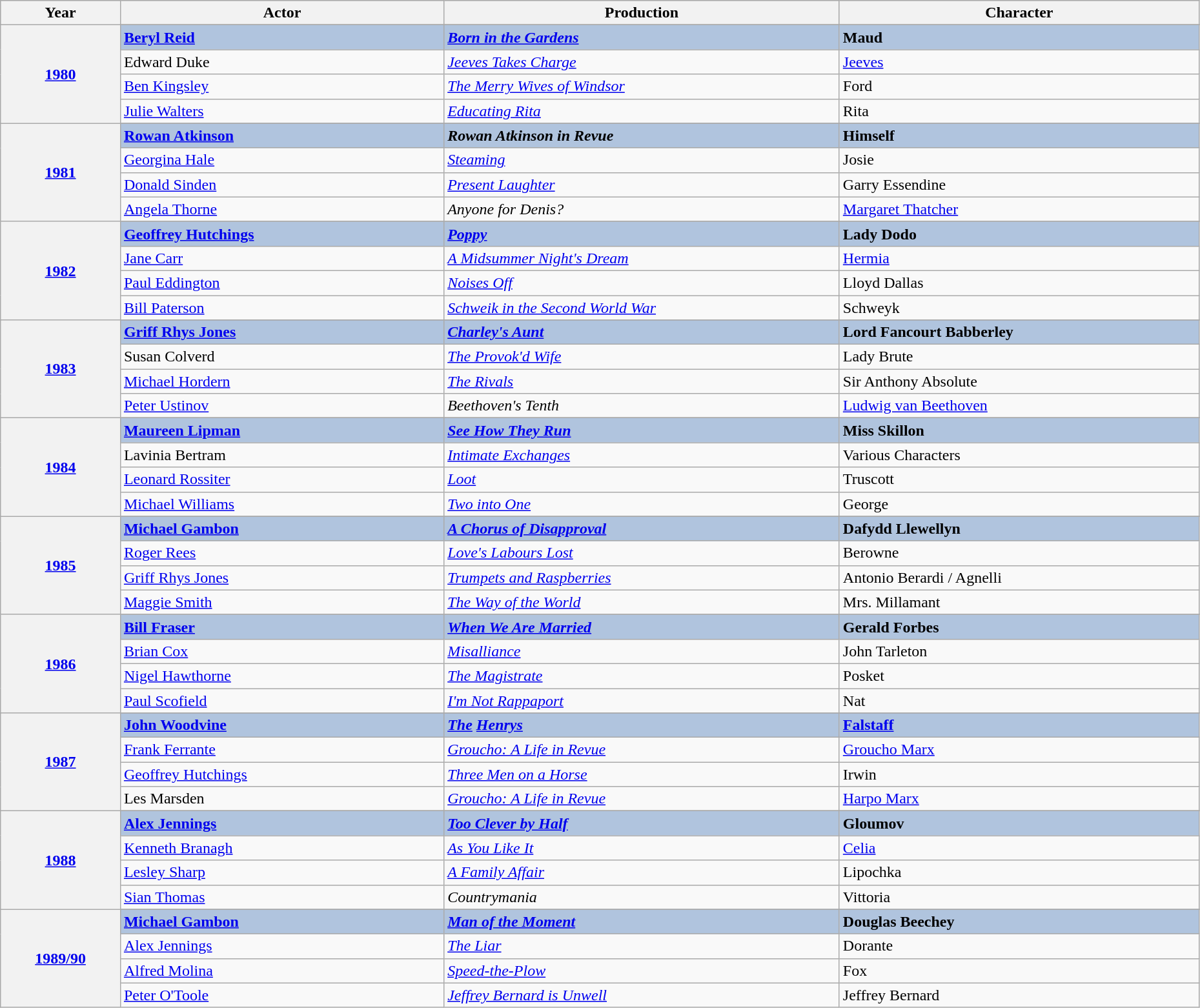<table class="wikitable" style="width:98%;">
<tr style="background:#bebebe;">
<th style="width:10%;">Year</th>
<th style="width:27%;">Actor</th>
<th style="width:33%;">Production</th>
<th style="width:30%;">Character</th>
</tr>
<tr>
<th rowspan="5" align="center"><a href='#'>1980</a></th>
</tr>
<tr style="background:#B0C4DE">
<td><strong><a href='#'>Beryl Reid</a></strong></td>
<td><strong><em><a href='#'>Born in the Gardens</a></em></strong></td>
<td><strong>Maud</strong></td>
</tr>
<tr>
<td>Edward Duke</td>
<td><em><a href='#'>Jeeves Takes Charge</a></em></td>
<td><a href='#'>Jeeves</a></td>
</tr>
<tr>
<td><a href='#'>Ben Kingsley</a></td>
<td><em><a href='#'>The Merry Wives of Windsor</a></em></td>
<td>Ford</td>
</tr>
<tr>
<td><a href='#'>Julie Walters</a></td>
<td><em><a href='#'>Educating Rita</a></em></td>
<td>Rita</td>
</tr>
<tr>
<th rowspan="5" align="center"><a href='#'>1981</a></th>
</tr>
<tr style="background:#B0C4DE">
<td><strong><a href='#'>Rowan Atkinson</a></strong></td>
<td><strong><em>Rowan Atkinson in Revue</em></strong></td>
<td><strong>Himself</strong></td>
</tr>
<tr>
<td><a href='#'>Georgina Hale</a></td>
<td><em><a href='#'>Steaming</a></em></td>
<td>Josie</td>
</tr>
<tr>
<td><a href='#'>Donald Sinden</a></td>
<td><em><a href='#'>Present Laughter</a></em></td>
<td>Garry Essendine</td>
</tr>
<tr>
<td><a href='#'>Angela Thorne</a></td>
<td><em>Anyone for Denis?</em></td>
<td><a href='#'>Margaret Thatcher</a></td>
</tr>
<tr>
<th rowspan="5" align="center"><a href='#'>1982</a></th>
</tr>
<tr style="background:#B0C4DE">
<td><strong><a href='#'>Geoffrey Hutchings</a></strong></td>
<td><strong><em><a href='#'>Poppy</a></em></strong></td>
<td><strong>Lady Dodo</strong></td>
</tr>
<tr>
<td><a href='#'>Jane Carr</a></td>
<td><em><a href='#'>A Midsummer Night's Dream</a></em></td>
<td><a href='#'>Hermia</a></td>
</tr>
<tr>
<td><a href='#'>Paul Eddington</a></td>
<td><em><a href='#'>Noises Off</a></em></td>
<td>Lloyd Dallas</td>
</tr>
<tr>
<td><a href='#'>Bill Paterson</a></td>
<td><em><a href='#'>Schweik in the Second World War</a></em></td>
<td>Schweyk</td>
</tr>
<tr>
<th rowspan="5" align="center"><a href='#'>1983</a></th>
</tr>
<tr style="background:#B0C4DE">
<td><strong><a href='#'>Griff Rhys Jones</a></strong></td>
<td><strong><em><a href='#'>Charley's Aunt</a></em></strong></td>
<td><strong>Lord Fancourt Babberley</strong></td>
</tr>
<tr>
<td>Susan Colverd</td>
<td><em><a href='#'>The Provok'd Wife</a></em></td>
<td>Lady Brute</td>
</tr>
<tr>
<td><a href='#'>Michael Hordern</a></td>
<td><em><a href='#'>The Rivals</a></em></td>
<td>Sir Anthony Absolute</td>
</tr>
<tr>
<td><a href='#'>Peter Ustinov</a></td>
<td><em>Beethoven's Tenth</em></td>
<td><a href='#'>Ludwig van Beethoven</a></td>
</tr>
<tr>
<th rowspan="5" align="center"><a href='#'>1984</a></th>
</tr>
<tr style="background:#B0C4DE">
<td><strong><a href='#'>Maureen Lipman</a></strong></td>
<td><strong><em><a href='#'>See How They Run</a></em></strong></td>
<td><strong>Miss Skillon</strong></td>
</tr>
<tr>
<td>Lavinia Bertram</td>
<td><em><a href='#'>Intimate Exchanges</a></em></td>
<td>Various Characters</td>
</tr>
<tr>
<td><a href='#'>Leonard Rossiter</a></td>
<td><em><a href='#'>Loot</a></em></td>
<td>Truscott</td>
</tr>
<tr>
<td><a href='#'>Michael Williams</a></td>
<td><em><a href='#'>Two into One</a></em></td>
<td>George</td>
</tr>
<tr>
<th rowspan="5" align="center"><a href='#'>1985</a></th>
</tr>
<tr style="background:#B0C4DE">
<td><strong><a href='#'>Michael Gambon</a></strong></td>
<td><strong><em><a href='#'>A Chorus of Disapproval</a></em></strong></td>
<td><strong>Dafydd Llewellyn</strong></td>
</tr>
<tr>
<td><a href='#'>Roger Rees</a></td>
<td><em><a href='#'>Love's Labours Lost</a></em></td>
<td>Berowne</td>
</tr>
<tr>
<td><a href='#'>Griff Rhys Jones</a></td>
<td><em><a href='#'>Trumpets and Raspberries</a></em></td>
<td>Antonio Berardi / Agnelli</td>
</tr>
<tr>
<td><a href='#'>Maggie Smith</a></td>
<td><em><a href='#'>The Way of the World</a></em></td>
<td>Mrs. Millamant</td>
</tr>
<tr>
<th rowspan="5" align="center"><a href='#'>1986</a></th>
</tr>
<tr style="background:#B0C4DE">
<td><strong><a href='#'>Bill Fraser</a></strong></td>
<td><strong><em><a href='#'>When We Are Married</a></em></strong></td>
<td><strong>Gerald Forbes</strong></td>
</tr>
<tr>
<td><a href='#'>Brian Cox</a></td>
<td><em><a href='#'>Misalliance</a></em></td>
<td>John Tarleton</td>
</tr>
<tr>
<td><a href='#'>Nigel Hawthorne</a></td>
<td><em><a href='#'>The Magistrate</a></em></td>
<td>Posket</td>
</tr>
<tr>
<td><a href='#'>Paul Scofield</a></td>
<td><em><a href='#'>I'm Not Rappaport</a></em></td>
<td>Nat</td>
</tr>
<tr>
<th rowspan="5" align="center"><a href='#'>1987</a></th>
</tr>
<tr style="background:#B0C4DE">
<td><strong><a href='#'>John Woodvine</a></strong></td>
<td><strong><em><a href='#'>The</a> <a href='#'>Henrys</a></em></strong></td>
<td><strong><a href='#'>Falstaff</a></strong></td>
</tr>
<tr>
<td><a href='#'>Frank Ferrante</a></td>
<td><em><a href='#'>Groucho: A Life in Revue</a></em></td>
<td><a href='#'>Groucho Marx</a></td>
</tr>
<tr>
<td><a href='#'>Geoffrey Hutchings</a></td>
<td><em><a href='#'>Three Men on a Horse</a></em></td>
<td>Irwin</td>
</tr>
<tr>
<td>Les Marsden</td>
<td><em><a href='#'>Groucho: A Life in Revue</a></em></td>
<td><a href='#'>Harpo Marx</a></td>
</tr>
<tr>
<th rowspan="5" align="center"><a href='#'>1988</a></th>
</tr>
<tr style="background:#B0C4DE">
<td><strong><a href='#'>Alex Jennings</a></strong></td>
<td><strong><em><a href='#'>Too Clever by Half</a></em></strong></td>
<td><strong>Gloumov</strong></td>
</tr>
<tr>
<td><a href='#'>Kenneth Branagh</a></td>
<td><em><a href='#'>As You Like It</a></em></td>
<td><a href='#'>Celia</a></td>
</tr>
<tr>
<td><a href='#'>Lesley Sharp</a></td>
<td><em><a href='#'>A Family Affair</a></em></td>
<td>Lipochka</td>
</tr>
<tr>
<td><a href='#'>Sian Thomas</a></td>
<td><em>Countrymania</em></td>
<td>Vittoria</td>
</tr>
<tr>
<th rowspan="5" align="center"><a href='#'>1989/90</a></th>
</tr>
<tr style="background:#B0C4DE">
<td><strong><a href='#'>Michael Gambon</a></strong></td>
<td><strong><em><a href='#'>Man of the Moment</a></em></strong></td>
<td><strong>Douglas Beechey</strong></td>
</tr>
<tr>
<td><a href='#'>Alex Jennings</a></td>
<td><em><a href='#'>The Liar</a></em></td>
<td>Dorante</td>
</tr>
<tr>
<td><a href='#'>Alfred Molina</a></td>
<td><em><a href='#'>Speed-the-Plow</a></em></td>
<td>Fox</td>
</tr>
<tr>
<td><a href='#'>Peter O'Toole</a></td>
<td><em><a href='#'>Jeffrey Bernard is Unwell</a></em></td>
<td>Jeffrey Bernard</td>
</tr>
</table>
